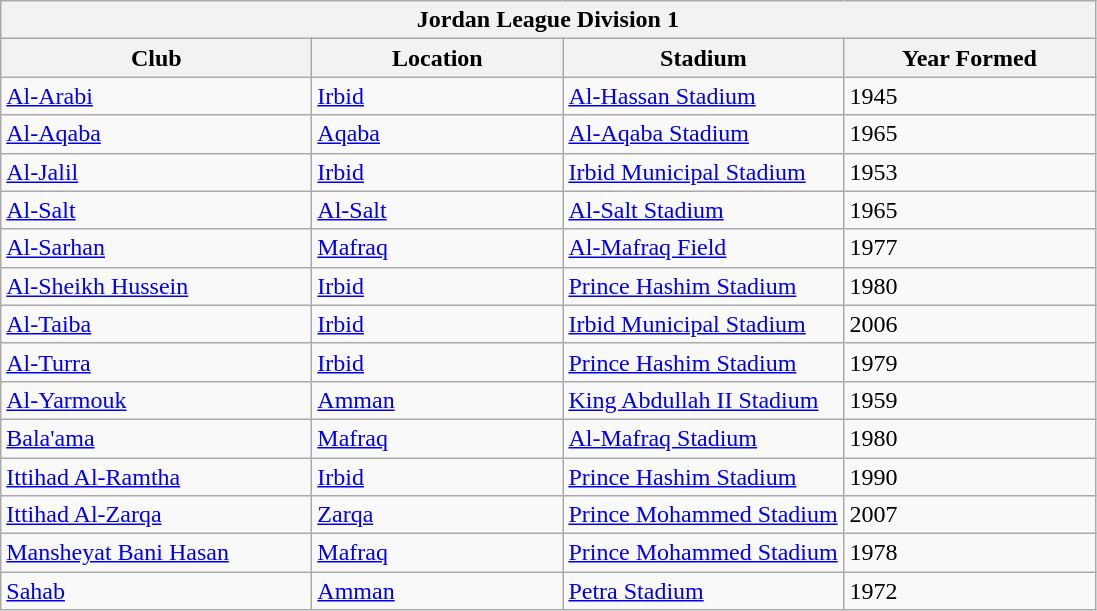<table class="wikitable">
<tr>
<th colspan="4">Jordan League Division 1</th>
</tr>
<tr>
<th style="width:200px;">Club</th>
<th style="width:160px;">Location</th>
<th style="width:180px;">Stadium</th>
<th style="width:160px;">Year Formed</th>
</tr>
<tr style="vertical-align:top;">
<td><a href='#'>Al-Arabi</a></td>
<td><a href='#'>Irbid</a></td>
<td><a href='#'>Al-Hassan Stadium</a></td>
<td>1945</td>
</tr>
<tr style="vertical-align:top;">
<td><a href='#'>Al-Aqaba</a></td>
<td><a href='#'>Aqaba</a></td>
<td><a href='#'>Al-Aqaba Stadium</a></td>
<td>1965</td>
</tr>
<tr style="vertical-align:top;">
<td><a href='#'>Al-Jalil</a></td>
<td><a href='#'>Irbid</a></td>
<td><a href='#'>Irbid Municipal Stadium</a></td>
<td>1953</td>
</tr>
<tr style="vertical-align:top;">
<td><a href='#'>Al-Salt</a></td>
<td><a href='#'>Al-Salt</a></td>
<td><a href='#'>Al-Salt Stadium</a></td>
<td>1965</td>
</tr>
<tr style="vertical-align:top;">
<td><a href='#'>Al-Sarhan</a></td>
<td><a href='#'>Mafraq</a></td>
<td><a href='#'>Al-Mafraq Field</a></td>
<td>1977</td>
</tr>
<tr style="vertical-align:top;">
<td><a href='#'>Al-Sheikh Hussein</a></td>
<td><a href='#'>Irbid</a></td>
<td><a href='#'>Prince Hashim Stadium</a></td>
<td>1980</td>
</tr>
<tr style="vertical-align:top;">
<td><a href='#'>Al-Taiba</a></td>
<td><a href='#'>Irbid</a></td>
<td><a href='#'>Irbid Municipal Stadium</a></td>
<td>2006</td>
</tr>
<tr style="vertical-align:top;">
<td><a href='#'>Al-Turra</a></td>
<td><a href='#'>Irbid</a></td>
<td><a href='#'>Prince Hashim Stadium</a></td>
<td>1979</td>
</tr>
<tr style="vertical-align:top;">
<td><a href='#'>Al-Yarmouk</a></td>
<td><a href='#'>Amman</a></td>
<td><a href='#'>King Abdullah II Stadium</a></td>
<td>1959</td>
</tr>
<tr style="vertical-align:top;">
<td><a href='#'>Bala'ama</a></td>
<td><a href='#'>Mafraq</a></td>
<td><a href='#'>Al-Mafraq Stadium</a></td>
<td>1980</td>
</tr>
<tr style="vertical-align:top;">
<td><a href='#'>Ittihad Al-Ramtha</a></td>
<td><a href='#'>Irbid</a></td>
<td><a href='#'>Prince Hashim Stadium</a></td>
<td>1990</td>
</tr>
<tr style="vertical-align:top;">
<td><a href='#'>Ittihad Al-Zarqa</a></td>
<td><a href='#'>Zarqa</a></td>
<td><a href='#'>Prince Mohammed Stadium</a></td>
<td>2007</td>
</tr>
<tr style="vertical-align:top;">
<td><a href='#'>Mansheyat Bani Hasan</a></td>
<td><a href='#'>Mafraq</a></td>
<td><a href='#'>Prince Mohammed Stadium</a></td>
<td>1978</td>
</tr>
<tr style="vertical-align:top;">
<td><a href='#'>Sahab</a></td>
<td><a href='#'>Amman</a></td>
<td><a href='#'>Petra Stadium</a></td>
<td>1972</td>
</tr>
</table>
